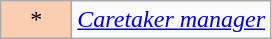<table class="wikitable">
<tr>
<td width="40px" bgcolor="#FBCEB1" align="center">*</td>
<td><em><a href='#'>Caretaker manager</a></em></td>
</tr>
</table>
